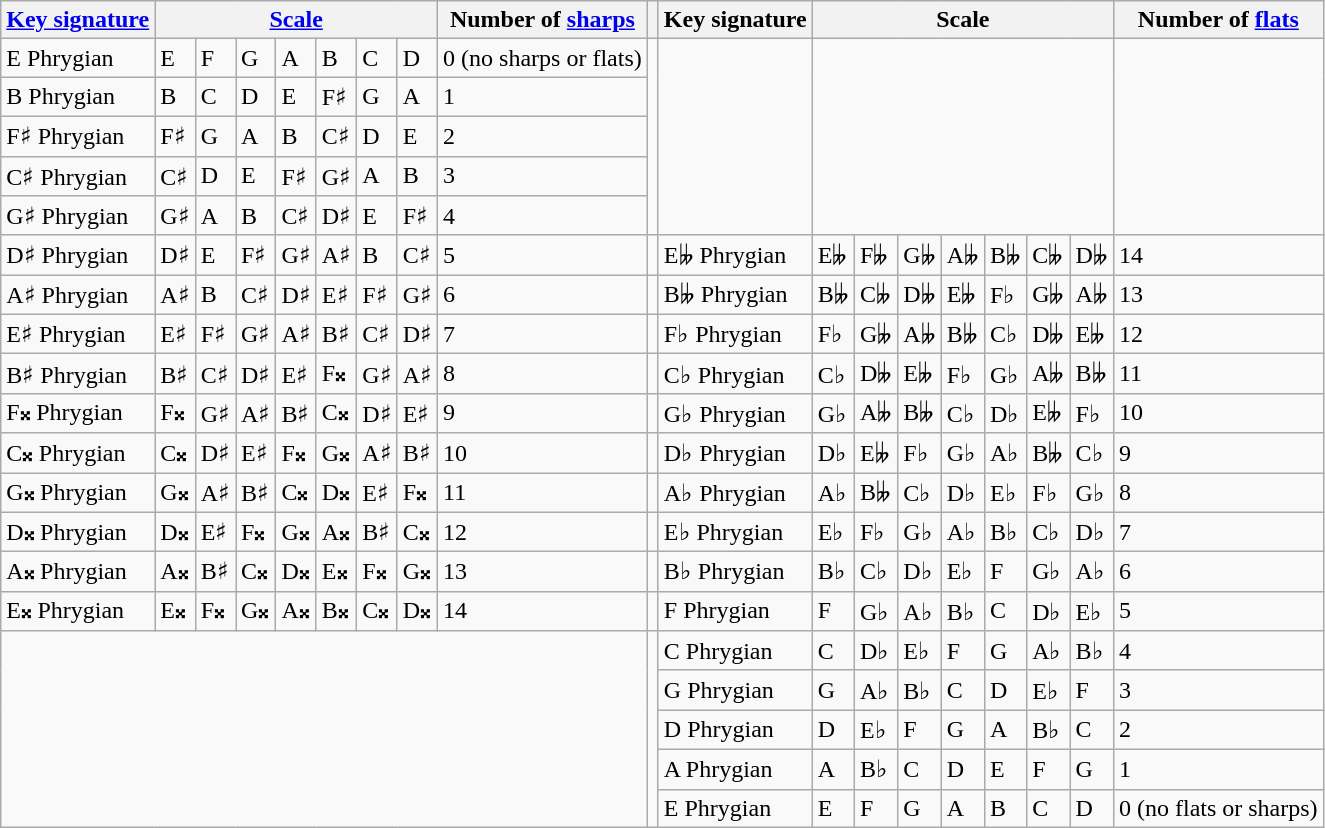<table class="wikitable">
<tr>
<th><a href='#'>Key signature</a></th>
<th colspan="7"><a href='#'>Scale</a></th>
<th>Number of <a href='#'>sharps</a></th>
<th></th>
<th>Key signature</th>
<th colspan="7">Scale</th>
<th>Number of <a href='#'>flats</a></th>
</tr>
<tr>
<td>E Phrygian</td>
<td>E</td>
<td>F</td>
<td>G</td>
<td>A</td>
<td>B</td>
<td>C</td>
<td>D</td>
<td>0 (no sharps or flats)</td>
<td rowspan="5"></td>
<td rowspan="5"></td>
<td rowspan="5" colspan="7"></td>
</tr>
<tr>
<td>B Phrygian</td>
<td>B</td>
<td>C</td>
<td>D</td>
<td>E</td>
<td>F♯</td>
<td>G</td>
<td>A</td>
<td>1</td>
</tr>
<tr>
<td>F♯ Phrygian</td>
<td>F♯</td>
<td>G</td>
<td>A</td>
<td>B</td>
<td>C♯</td>
<td>D</td>
<td>E</td>
<td>2</td>
</tr>
<tr>
<td>C♯ Phrygian</td>
<td>C♯</td>
<td>D</td>
<td>E</td>
<td>F♯</td>
<td>G♯</td>
<td>A</td>
<td>B</td>
<td>3</td>
</tr>
<tr>
<td>G♯ Phrygian</td>
<td>G♯</td>
<td>A</td>
<td>B</td>
<td>C♯</td>
<td>D♯</td>
<td>E</td>
<td>F♯</td>
<td>4</td>
</tr>
<tr>
<td>D♯ Phrygian</td>
<td>D♯</td>
<td>E</td>
<td>F♯</td>
<td>G♯</td>
<td>A♯</td>
<td>B</td>
<td>C♯</td>
<td>5</td>
<td></td>
<td>E𝄫 Phrygian</td>
<td>E𝄫</td>
<td>F𝄫</td>
<td>G𝄫</td>
<td>A𝄫</td>
<td>B𝄫</td>
<td>C𝄫</td>
<td>D𝄫</td>
<td>14</td>
</tr>
<tr>
<td>A♯ Phrygian</td>
<td>A♯</td>
<td>B</td>
<td>C♯</td>
<td>D♯</td>
<td>E♯</td>
<td>F♯</td>
<td>G♯</td>
<td>6</td>
<td></td>
<td>B𝄫 Phrygian</td>
<td>B𝄫</td>
<td>C𝄫</td>
<td>D𝄫</td>
<td>E𝄫</td>
<td>F♭</td>
<td>G𝄫</td>
<td>A𝄫</td>
<td>13</td>
</tr>
<tr>
<td>E♯ Phrygian</td>
<td>E♯</td>
<td>F♯</td>
<td>G♯</td>
<td>A♯</td>
<td>B♯</td>
<td>C♯</td>
<td>D♯</td>
<td>7</td>
<td></td>
<td>F♭ Phrygian</td>
<td>F♭</td>
<td>G𝄫</td>
<td>A𝄫</td>
<td>B𝄫</td>
<td>C♭</td>
<td>D𝄫</td>
<td>E𝄫</td>
<td>12</td>
</tr>
<tr>
<td>B♯ Phrygian</td>
<td>B♯</td>
<td>C♯</td>
<td>D♯</td>
<td>E♯</td>
<td>F𝄪</td>
<td>G♯</td>
<td>A♯</td>
<td>8</td>
<td></td>
<td>C♭ Phrygian</td>
<td>C♭</td>
<td>D𝄫</td>
<td>E𝄫</td>
<td>F♭</td>
<td>G♭</td>
<td>A𝄫</td>
<td>B𝄫</td>
<td>11</td>
</tr>
<tr>
<td>F𝄪 Phrygian</td>
<td>F𝄪</td>
<td>G♯</td>
<td>A♯</td>
<td>B♯</td>
<td>C𝄪</td>
<td>D♯</td>
<td>E♯</td>
<td>9</td>
<td></td>
<td>G♭ Phrygian</td>
<td>G♭</td>
<td>A𝄫</td>
<td>B𝄫</td>
<td>C♭</td>
<td>D♭</td>
<td>E𝄫</td>
<td>F♭</td>
<td>10</td>
</tr>
<tr>
<td>C𝄪 Phrygian</td>
<td>C𝄪</td>
<td>D♯</td>
<td>E♯</td>
<td>F𝄪</td>
<td>G𝄪</td>
<td>A♯</td>
<td>B♯</td>
<td>10</td>
<td></td>
<td>D♭ Phrygian</td>
<td>D♭</td>
<td>E𝄫</td>
<td>F♭</td>
<td>G♭</td>
<td>A♭</td>
<td>B𝄫</td>
<td>C♭</td>
<td>9</td>
</tr>
<tr>
<td>G𝄪 Phrygian</td>
<td>G𝄪</td>
<td>A♯</td>
<td>B♯</td>
<td>C𝄪</td>
<td>D𝄪</td>
<td>E♯</td>
<td>F𝄪</td>
<td>11</td>
<td></td>
<td>A♭ Phrygian</td>
<td>A♭</td>
<td>B𝄫</td>
<td>C♭</td>
<td>D♭</td>
<td>E♭</td>
<td>F♭</td>
<td>G♭</td>
<td>8</td>
</tr>
<tr>
<td>D𝄪 Phrygian</td>
<td>D𝄪</td>
<td>E♯</td>
<td>F𝄪</td>
<td>G𝄪</td>
<td>A𝄪</td>
<td>B♯</td>
<td>C𝄪</td>
<td>12</td>
<td></td>
<td>E♭ Phrygian</td>
<td>E♭</td>
<td>F♭</td>
<td>G♭</td>
<td>A♭</td>
<td>B♭</td>
<td>C♭</td>
<td>D♭</td>
<td>7</td>
</tr>
<tr>
<td>A𝄪 Phrygian</td>
<td>A𝄪</td>
<td>B♯</td>
<td>C𝄪</td>
<td>D𝄪</td>
<td>E𝄪</td>
<td>F𝄪</td>
<td>G𝄪</td>
<td>13</td>
<td></td>
<td>B♭ Phrygian</td>
<td>B♭</td>
<td>C♭</td>
<td>D♭</td>
<td>E♭</td>
<td>F</td>
<td>G♭</td>
<td>A♭</td>
<td>6</td>
</tr>
<tr>
<td>E𝄪 Phrygian</td>
<td>E𝄪</td>
<td>F𝄪</td>
<td>G𝄪</td>
<td>A𝄪</td>
<td>B𝄪</td>
<td>C𝄪</td>
<td>D𝄪</td>
<td>14</td>
<td></td>
<td>F Phrygian</td>
<td>F</td>
<td>G♭</td>
<td>A♭</td>
<td>B♭</td>
<td>C</td>
<td>D♭</td>
<td>E♭</td>
<td>5</td>
</tr>
<tr>
<td rowspan="5" colspan="9"></td>
<td rowspan="5"></td>
<td>C Phrygian</td>
<td>C</td>
<td>D♭</td>
<td>E♭</td>
<td>F</td>
<td>G</td>
<td>A♭</td>
<td>B♭</td>
<td>4</td>
</tr>
<tr>
<td>G Phrygian</td>
<td>G</td>
<td>A♭</td>
<td>B♭</td>
<td>C</td>
<td>D</td>
<td>E♭</td>
<td>F</td>
<td>3</td>
</tr>
<tr>
<td>D Phrygian</td>
<td>D</td>
<td>E♭</td>
<td>F</td>
<td>G</td>
<td>A</td>
<td>B♭</td>
<td>C</td>
<td>2</td>
</tr>
<tr>
<td>A Phrygian</td>
<td>A</td>
<td>B♭</td>
<td>C</td>
<td>D</td>
<td>E</td>
<td>F</td>
<td>G</td>
<td>1</td>
</tr>
<tr>
<td>E Phrygian</td>
<td>E</td>
<td>F</td>
<td>G</td>
<td>A</td>
<td>B</td>
<td>C</td>
<td>D</td>
<td>0  (no flats or sharps)</td>
</tr>
</table>
